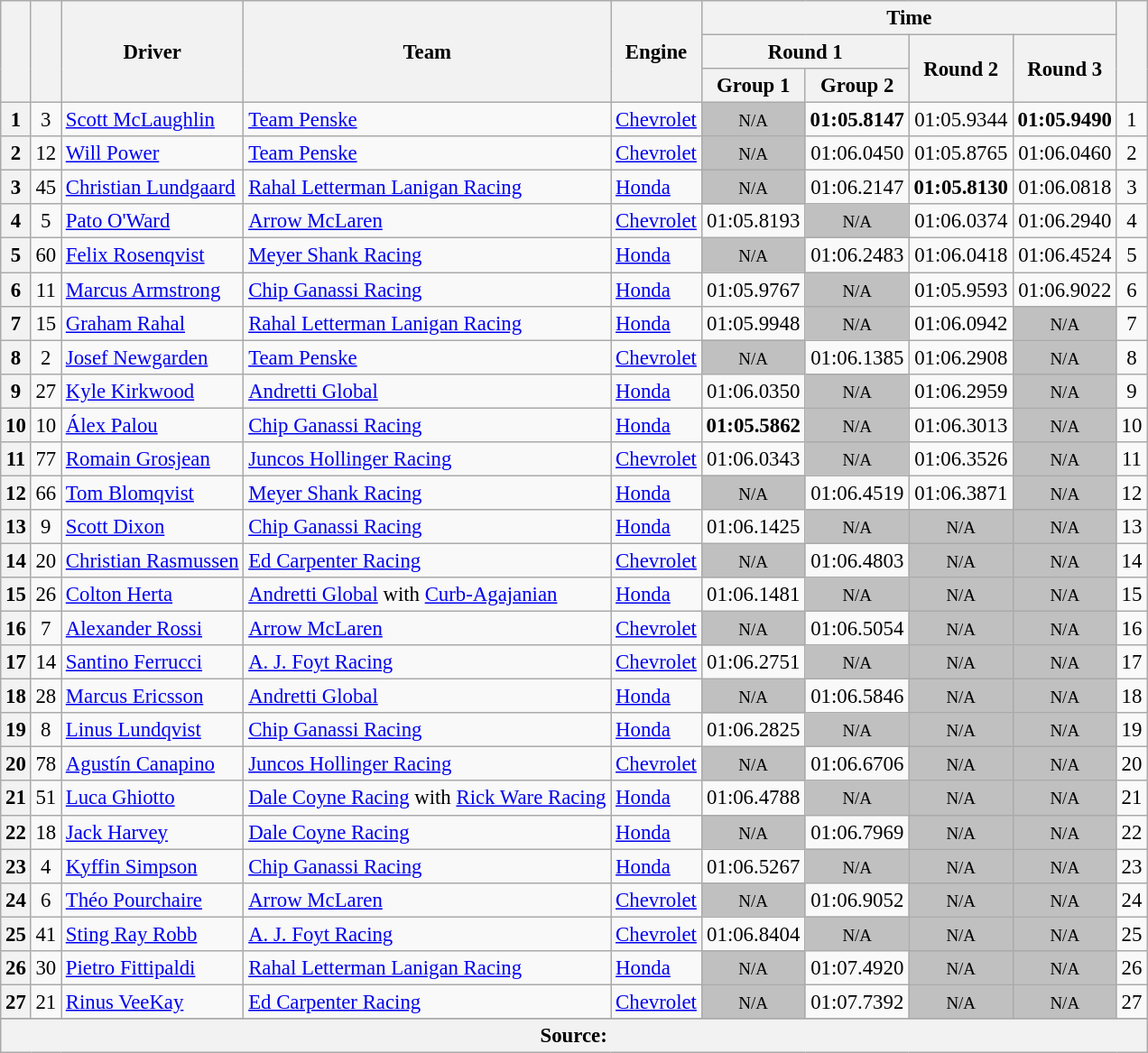<table class="wikitable sortable" style="font-size: 95%;">
<tr>
<th rowspan="3"></th>
<th rowspan="3"></th>
<th rowspan="3">Driver</th>
<th rowspan="3">Team</th>
<th rowspan="3">Engine</th>
<th colspan="4">Time</th>
<th rowspan="3"></th>
</tr>
<tr>
<th scope="col" colspan="2">Round 1</th>
<th scope="col" rowspan="2">Round 2</th>
<th scope="col" rowspan="2">Round 3</th>
</tr>
<tr>
<th scope="col">Group 1</th>
<th scope="col">Group 2</th>
</tr>
<tr>
<th>1</th>
<td align="center">3</td>
<td> <a href='#'>Scott McLaughlin</a> <strong></strong></td>
<td><a href='#'>Team Penske</a></td>
<td><a href='#'>Chevrolet</a></td>
<td style="background: silver" align="center" data-sort-value="2"><small>N/A</small></td>
<td align="center"><strong>01:05.8147</strong></td>
<td align="center">01:05.9344</td>
<td align="center"><strong>01:05.9490</strong></td>
<td align="center">1</td>
</tr>
<tr>
<th>2</th>
<td align="center">12</td>
<td> <a href='#'>Will Power</a> <strong></strong></td>
<td><a href='#'>Team Penske</a></td>
<td><a href='#'>Chevrolet</a></td>
<td style="background: silver" align="center" data-sort-value="3"><small>N/A</small></td>
<td align="center">01:06.0450</td>
<td align="center">01:05.8765</td>
<td align="center">01:06.0460</td>
<td align="center">2</td>
</tr>
<tr>
<th>3</th>
<td align="center">45</td>
<td> <a href='#'>Christian Lundgaard</a></td>
<td><a href='#'>Rahal Letterman Lanigan Racing</a></td>
<td><a href='#'>Honda</a></td>
<td style="background: silver" align="center" data-sort-value="4"><small>N/A</small></td>
<td align="center">01:06.2147</td>
<td align="center"><strong>01:05.8130</strong></td>
<td align="center">01:06.0818</td>
<td align="center">3</td>
</tr>
<tr>
<th>4</th>
<td align="center">5</td>
<td> <a href='#'>Pato O'Ward</a> <strong></strong></td>
<td><a href='#'>Arrow McLaren</a></td>
<td><a href='#'>Chevrolet</a></td>
<td align="center">01:05.8193</td>
<td style="background: silver" align="center" data-sort-value="4"><small>N/A</small></td>
<td align="center">01:06.0374</td>
<td align="center">01:06.2940</td>
<td align="center">4</td>
</tr>
<tr>
<th>5</th>
<td align="center">60</td>
<td> <a href='#'>Felix Rosenqvist</a></td>
<td><a href='#'>Meyer Shank Racing</a></td>
<td><a href='#'>Honda</a></td>
<td style="background: silver" align="center" data-sort-value="4"><small>N/A</small></td>
<td align="center">01:06.2483</td>
<td align="center">01:06.0418</td>
<td align="center">01:06.4524</td>
<td align="center">5</td>
</tr>
<tr>
<th>6</th>
<td align="center">11</td>
<td> <a href='#'>Marcus Armstrong</a></td>
<td><a href='#'>Chip Ganassi Racing</a></td>
<td><a href='#'>Honda</a></td>
<td align="center">01:05.9767</td>
<td style="background: silver" align="center" data-sort-value="4"><small>N/A</small></td>
<td align="center">01:05.9593</td>
<td align="center">01:06.9022</td>
<td align="center">6</td>
</tr>
<tr>
<th>7</th>
<td align="center">15</td>
<td> <a href='#'>Graham Rahal</a></td>
<td><a href='#'>Rahal Letterman Lanigan Racing</a></td>
<td><a href='#'>Honda</a></td>
<td align="center">01:05.9948</td>
<td style="background: silver" align="center" data-sort-value="4"><small>N/A</small></td>
<td align="center">01:06.0942</td>
<td style="background: silver" align="center" data-sort-value="4"><small>N/A</small></td>
<td align="center">7</td>
</tr>
<tr>
<th>8</th>
<td align="center">2</td>
<td> <a href='#'>Josef Newgarden</a> <strong></strong></td>
<td><a href='#'>Team Penske</a></td>
<td><a href='#'>Chevrolet</a></td>
<td style="background: silver" align="center" data-sort-value="4"><small>N/A</small></td>
<td align="center">01:06.1385</td>
<td align="center">01:06.2908</td>
<td style="background: silver" align="center" data-sort-value="4"><small>N/A</small></td>
<td align="center">8</td>
</tr>
<tr>
<th>9</th>
<td align="center">27</td>
<td> <a href='#'>Kyle Kirkwood</a></td>
<td><a href='#'>Andretti Global</a></td>
<td><a href='#'>Honda</a></td>
<td align="center">01:06.0350</td>
<td style="background: silver" align="center" data-sort-value="4"><small>N/A</small></td>
<td align="center">01:06.2959</td>
<td style="background: silver" align="center" data-sort-value="4"><small>N/A</small></td>
<td align="center">9</td>
</tr>
<tr>
<th>10</th>
<td align="center">10</td>
<td> <a href='#'>Álex Palou</a> <strong></strong></td>
<td><a href='#'>Chip Ganassi Racing</a></td>
<td><a href='#'>Honda</a></td>
<td align="center"><strong>01:05.5862</strong></td>
<td style="background: silver" align="center" data-sort-value="4"><small>N/A</small></td>
<td align="center">01:06.3013</td>
<td style="background: silver" align="center" data-sort-value="4"><small>N/A</small></td>
<td align="center">10</td>
</tr>
<tr>
<th>11</th>
<td align="center">77</td>
<td> <a href='#'>Romain Grosjean</a></td>
<td><a href='#'>Juncos Hollinger Racing</a></td>
<td><a href='#'>Chevrolet</a></td>
<td align="center">01:06.0343</td>
<td style="background: silver" align="center" data-sort-value="4"><small>N/A</small></td>
<td align="center">01:06.3526</td>
<td style="background: silver" align="center" data-sort-value="4"><small>N/A</small></td>
<td align="center">11</td>
</tr>
<tr>
<th>12</th>
<td align="center">66</td>
<td> <a href='#'>Tom Blomqvist</a> <strong></strong></td>
<td><a href='#'>Meyer Shank Racing</a></td>
<td><a href='#'>Honda</a></td>
<td style="background: silver" align="center" data-sort-value="4"><small>N/A</small></td>
<td align="center">01:06.4519</td>
<td align="center">01:06.3871</td>
<td style="background: silver" align="center" data-sort-value="4"><small>N/A</small></td>
<td align="center">12</td>
</tr>
<tr>
<th>13</th>
<td align="center">9</td>
<td> <a href='#'>Scott Dixon</a></td>
<td><a href='#'>Chip Ganassi Racing</a></td>
<td><a href='#'>Honda</a></td>
<td align="center">01:06.1425</td>
<td style="background: silver" align="center" data-sort-value="4"><small>N/A</small></td>
<td style="background: silver" align="center" data-sort-value="4"><small>N/A</small></td>
<td style="background: silver" align="center" data-sort-value="4"><small>N/A</small></td>
<td align="center">13</td>
</tr>
<tr>
<th>14</th>
<td align="center">20</td>
<td> <a href='#'>Christian Rasmussen</a> <strong></strong></td>
<td><a href='#'>Ed Carpenter Racing</a></td>
<td><a href='#'>Chevrolet</a></td>
<td style="background: silver" align="center" data-sort-value="4"><small>N/A</small></td>
<td align="center">01:06.4803</td>
<td style="background: silver" align="center" data-sort-value="4"><small>N/A</small></td>
<td style="background: silver" align="center" data-sort-value="4"><small>N/A</small></td>
<td align="center">14</td>
</tr>
<tr>
<th>15</th>
<td align="center">26</td>
<td> <a href='#'>Colton Herta</a></td>
<td><a href='#'>Andretti Global</a> with <a href='#'>Curb-Agajanian</a></td>
<td><a href='#'>Honda</a></td>
<td align="center">01:06.1481</td>
<td style="background: silver" align="center" data-sort-value="4"><small>N/A</small></td>
<td style="background: silver" align="center" data-sort-value="4"><small>N/A</small></td>
<td style="background: silver" align="center" data-sort-value="4"><small>N/A</small></td>
<td align="center">15</td>
</tr>
<tr>
<th>16</th>
<td align="center">7</td>
<td> <a href='#'>Alexander Rossi</a></td>
<td><a href='#'>Arrow McLaren</a></td>
<td><a href='#'>Chevrolet</a></td>
<td style="background: silver" align="center" data-sort-value="4"><small>N/A</small></td>
<td align="center">01:06.5054</td>
<td style="background: silver" align="center" data-sort-value="4"><small>N/A</small></td>
<td style="background: silver" align="center" data-sort-value="4"><small>N/A</small></td>
<td align="center">16</td>
</tr>
<tr>
<th>17</th>
<td align="center">14</td>
<td> <a href='#'>Santino Ferrucci</a></td>
<td><a href='#'>A. J. Foyt Racing</a></td>
<td><a href='#'>Chevrolet</a></td>
<td align="center">01:06.2751</td>
<td style="background: silver" align="center" data-sort-value="4"><small>N/A</small></td>
<td style="background: silver" align="center" data-sort-value="4"><small>N/A</small></td>
<td style="background: silver" align="center" data-sort-value="4"><small>N/A</small></td>
<td align="center">17</td>
</tr>
<tr>
<th>18</th>
<td align="center">28</td>
<td> <a href='#'>Marcus Ericsson</a></td>
<td><a href='#'>Andretti Global</a></td>
<td><a href='#'>Honda</a></td>
<td style="background: silver" align="center" data-sort-value="4"><small>N/A</small></td>
<td align="center">01:06.5846</td>
<td style="background: silver" align="center" data-sort-value="4"><small>N/A</small></td>
<td style="background: silver" align="center" data-sort-value="4"><small>N/A</small></td>
<td align="center">18</td>
</tr>
<tr>
<th>19</th>
<td align="center">8</td>
<td> <a href='#'>Linus Lundqvist</a> <strong></strong></td>
<td><a href='#'>Chip Ganassi Racing</a></td>
<td><a href='#'>Honda</a></td>
<td align="center">01:06.2825</td>
<td style="background: silver" align="center" data-sort-value="4"><small>N/A</small></td>
<td style="background: silver" align="center" data-sort-value="4"><small>N/A</small></td>
<td style="background: silver" align="center" data-sort-value="4"><small>N/A</small></td>
<td align="center">19</td>
</tr>
<tr>
<th>20</th>
<td align="center">78</td>
<td> <a href='#'>Agustín Canapino</a></td>
<td><a href='#'>Juncos Hollinger Racing</a></td>
<td><a href='#'>Chevrolet</a></td>
<td style="background: silver" align="center" data-sort-value="4"><small>N/A</small></td>
<td align="center">01:06.6706</td>
<td style="background: silver" align="center" data-sort-value="4"><small>N/A</small></td>
<td style="background: silver" align="center" data-sort-value="4"><small>N/A</small></td>
<td align="center">20</td>
</tr>
<tr>
<th>21</th>
<td align="center">51</td>
<td> <a href='#'>Luca Ghiotto</a> <strong></strong></td>
<td><a href='#'>Dale Coyne Racing</a> with <a href='#'>Rick Ware Racing</a></td>
<td><a href='#'>Honda</a></td>
<td align="center">01:06.4788</td>
<td style="background: silver" align="center" data-sort-value="4"><small>N/A</small></td>
<td style="background: silver" align="center" data-sort-value="4"><small>N/A</small></td>
<td style="background: silver" align="center" data-sort-value="4"><small>N/A</small></td>
<td align="center">21</td>
</tr>
<tr>
<th>22</th>
<td align="center">18</td>
<td> <a href='#'>Jack Harvey</a></td>
<td><a href='#'>Dale Coyne Racing</a></td>
<td><a href='#'>Honda</a></td>
<td style="background: silver" align="center" data-sort-value="4"><small>N/A</small></td>
<td align="center">01:06.7969</td>
<td style="background: silver" align="center" data-sort-value="4"><small>N/A</small></td>
<td style="background: silver" align="center" data-sort-value="4"><small>N/A</small></td>
<td align="center">22</td>
</tr>
<tr>
<th>23</th>
<td align="center">4</td>
<td> <a href='#'>Kyffin Simpson</a> <strong></strong></td>
<td><a href='#'>Chip Ganassi Racing</a></td>
<td><a href='#'>Honda</a></td>
<td align="center">01:06.5267</td>
<td style="background: silver" align="center" data-sort-value="4"><small>N/A</small></td>
<td style="background: silver" align="center" data-sort-value="4"><small>N/A</small></td>
<td style="background: silver" align="center" data-sort-value="4"><small>N/A</small></td>
<td align="center">23</td>
</tr>
<tr>
<th>24</th>
<td align="center">6</td>
<td> <a href='#'>Théo Pourchaire</a> <strong></strong></td>
<td><a href='#'>Arrow McLaren</a></td>
<td><a href='#'>Chevrolet</a></td>
<td style="background: silver" align="center" data-sort-value="4"><small>N/A</small></td>
<td align="center">01:06.9052</td>
<td style="background: silver" align="center" data-sort-value="4"><small>N/A</small></td>
<td style="background: silver" align="center" data-sort-value="4"><small>N/A</small></td>
<td align="center">24</td>
</tr>
<tr>
<th>25</th>
<td align="center">41</td>
<td> <a href='#'>Sting Ray Robb</a></td>
<td><a href='#'>A. J. Foyt Racing</a></td>
<td><a href='#'>Chevrolet</a></td>
<td align="center">01:06.8404</td>
<td style="background: silver" align="center" data-sort-value="4"><small>N/A</small></td>
<td style="background: silver" align="center" data-sort-value="4"><small>N/A</small></td>
<td style="background: silver" align="center" data-sort-value="4"><small>N/A</small></td>
<td align="center">25</td>
</tr>
<tr>
<th>26</th>
<td align="center">30</td>
<td> <a href='#'>Pietro Fittipaldi</a></td>
<td><a href='#'>Rahal Letterman Lanigan Racing</a></td>
<td><a href='#'>Honda</a></td>
<td style="background: silver" align="center" data-sort-value="4"><small>N/A</small></td>
<td align="center">01:07.4920</td>
<td style="background: silver" align="center" data-sort-value="4"><small>N/A</small></td>
<td style="background: silver" align="center" data-sort-value="4"><small>N/A</small></td>
<td align="center">26</td>
</tr>
<tr>
<th>27</th>
<td align="center">21</td>
<td> <a href='#'>Rinus VeeKay</a></td>
<td><a href='#'>Ed Carpenter Racing</a></td>
<td><a href='#'>Chevrolet</a></td>
<td style="background: silver" align="center" data-sort-value="4"><small>N/A</small></td>
<td align="center">01:07.7392</td>
<td style="background: silver" align="center" data-sort-value="4"><small>N/A</small></td>
<td style="background: silver" align="center" data-sort-value="4"><small>N/A</small></td>
<td align="center">27</td>
</tr>
<tr>
</tr>
<tr class="sortbottom">
<th colspan="10">Source:</th>
</tr>
</table>
